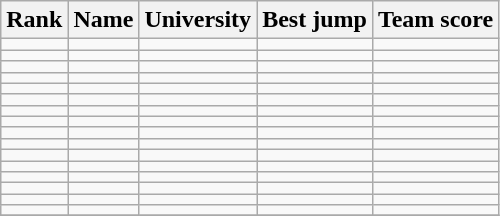<table class="wikitable sortable" style="text-align:center">
<tr>
<th>Rank</th>
<th>Name</th>
<th>University</th>
<th>Best jump</th>
<th>Team score</th>
</tr>
<tr>
<td></td>
<td align=left></td>
<td align="left"></td>
<td><strong></strong></td>
<td></td>
</tr>
<tr>
<td></td>
<td align=left></td>
<td align="left"></td>
<td><strong></strong></td>
<td></td>
</tr>
<tr>
<td></td>
<td align=left></td>
<td align="left"></td>
<td><strong></strong></td>
<td></td>
</tr>
<tr>
<td></td>
<td align=left></td>
<td align="left"></td>
<td><strong></strong></td>
<td></td>
</tr>
<tr>
<td></td>
<td align=left></td>
<td align="left"></td>
<td><strong></strong></td>
<td></td>
</tr>
<tr>
<td></td>
<td align=left></td>
<td align="left"></td>
<td><strong></strong></td>
<td></td>
</tr>
<tr>
<td></td>
<td align=left></td>
<td align="left"></td>
<td><strong></strong></td>
<td></td>
</tr>
<tr>
<td></td>
<td align=left></td>
<td align="left"></td>
<td><strong></strong></td>
<td></td>
</tr>
<tr>
<td></td>
<td align=left></td>
<td align="left"></td>
<td><strong></strong></td>
<td></td>
</tr>
<tr>
<td></td>
<td align=left></td>
<td align="left"></td>
<td><strong></strong></td>
<td></td>
</tr>
<tr>
<td></td>
<td align=left></td>
<td align="left"></td>
<td><strong></strong></td>
<td></td>
</tr>
<tr>
<td></td>
<td align=left></td>
<td align="left"></td>
<td><strong></strong></td>
<td></td>
</tr>
<tr>
<td></td>
<td align=left></td>
<td align="left"></td>
<td><strong></strong></td>
<td></td>
</tr>
<tr>
<td></td>
<td align=left></td>
<td align="left"></td>
<td><strong></strong></td>
<td></td>
</tr>
<tr>
<td></td>
<td align=left></td>
<td align="left"></td>
<td><strong></strong></td>
<td></td>
</tr>
<tr>
<td></td>
<td align=left></td>
<td align="left"></td>
<td><strong></strong></td>
<td></td>
</tr>
<tr>
</tr>
</table>
